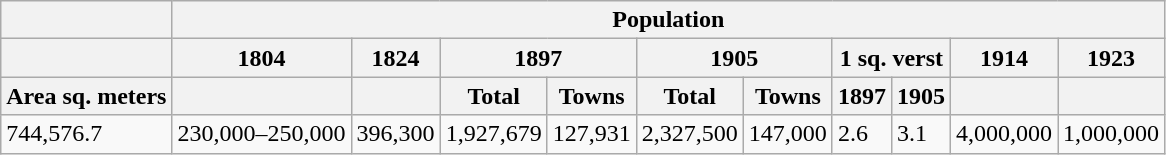<table class="wikitable">
<tr>
<th></th>
<th colspan="10">Population</th>
</tr>
<tr>
<th></th>
<th>1804 </th>
<th>1824 </th>
<th colspan="2">1897 </th>
<th colspan="2">1905 </th>
<th colspan="2">1 sq. verst </th>
<th>1914 </th>
<th>1923 </th>
</tr>
<tr>
<th>Area sq. meters</th>
<th></th>
<th></th>
<th>Total</th>
<th>Towns</th>
<th>Total</th>
<th>Towns</th>
<th>1897</th>
<th>1905</th>
<th></th>
<th></th>
</tr>
<tr>
<td>744,576.7</td>
<td>230,000–250,000</td>
<td>396,300</td>
<td>1,927,679</td>
<td>127,931</td>
<td>2,327,500</td>
<td>147,000</td>
<td>2.6</td>
<td>3.1</td>
<td>4,000,000</td>
<td>1,000,000</td>
</tr>
</table>
